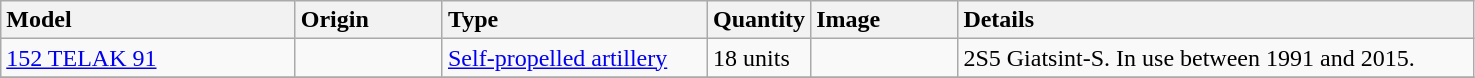<table class="wikitable">
<tr>
<th style="text-align: left; width:20%;">Model</th>
<th style="text-align: left; width:10%;">Origin</th>
<th style="text-align: left; width:18%;">Type</th>
<th style="text-align: left; width:7%;">Quantity</th>
<th style="text-align: left; width:10%;">Image</th>
<th style="text-align: left; width:35%;">Details</th>
</tr>
<tr>
<td><a href='#'>152 TELAK 91</a></td>
<td></td>
<td><a href='#'>Self-propelled artillery</a></td>
<td>18 units</td>
<td></td>
<td>2S5 Giatsint-S. In use between 1991 and 2015.</td>
</tr>
<tr>
</tr>
</table>
